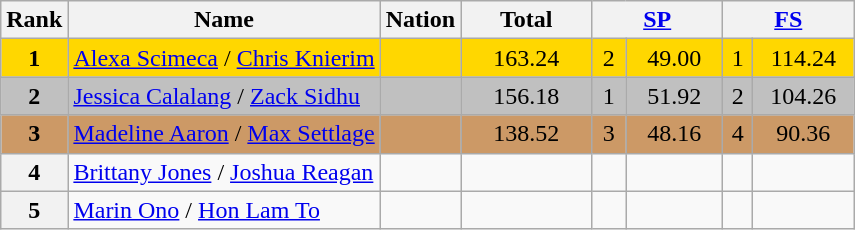<table class="wikitable sortable">
<tr>
<th>Rank</th>
<th>Name</th>
<th>Nation</th>
<th width="80px">Total</th>
<th colspan="2" width="80px"><a href='#'>SP</a></th>
<th colspan="2" width="80px"><a href='#'>FS</a></th>
</tr>
<tr bgcolor="gold">
<td align="center"><strong>1</strong></td>
<td><a href='#'>Alexa Scimeca</a> / <a href='#'>Chris Knierim</a></td>
<td></td>
<td align="center">163.24</td>
<td align="center">2</td>
<td align="center">49.00</td>
<td align="center">1</td>
<td align="center">114.24</td>
</tr>
<tr bgcolor="silver">
<td align="center"><strong>2</strong></td>
<td><a href='#'>Jessica Calalang</a> / <a href='#'>Zack Sidhu</a></td>
<td></td>
<td align="center">156.18</td>
<td align="center">1</td>
<td align="center">51.92</td>
<td align="center">2</td>
<td align="center">104.26</td>
</tr>
<tr bgcolor="cc9966">
<td align="center"><strong>3</strong></td>
<td><a href='#'>Madeline Aaron</a> / <a href='#'>Max Settlage</a></td>
<td></td>
<td align="center">138.52</td>
<td align="center">3</td>
<td align="center">48.16</td>
<td align="center">4</td>
<td align="center">90.36</td>
</tr>
<tr>
<th>4</th>
<td><a href='#'>Brittany Jones</a> / <a href='#'>Joshua Reagan</a></td>
<td></td>
<td align="center"></td>
<td align="center"></td>
<td align="center"></td>
<td align="center"></td>
<td align="center"></td>
</tr>
<tr>
<th>5</th>
<td><a href='#'>Marin Ono</a> / <a href='#'>Hon Lam To</a></td>
<td></td>
<td align="center"></td>
<td align="center"></td>
<td align="center"></td>
<td align="center"></td>
<td align="center"></td>
</tr>
</table>
